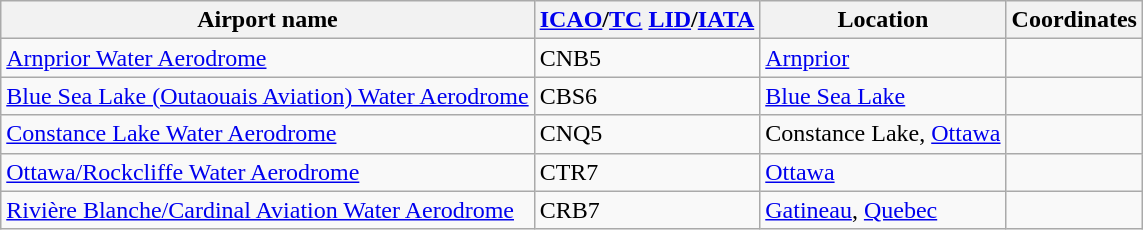<table class="wikitable sortable" style="width:auto;">
<tr>
<th width="*">Airport name</th>
<th width="*"><a href='#'>ICAO</a>/<a href='#'>TC</a> <a href='#'>LID</a>/<a href='#'>IATA</a></th>
<th width="*">Location</th>
<th width="*">Coordinates</th>
</tr>
<tr>
<td><a href='#'>Arnprior Water Aerodrome</a></td>
<td>CNB5</td>
<td><a href='#'>Arnprior</a></td>
<td></td>
</tr>
<tr>
<td><a href='#'>Blue Sea Lake (Outaouais Aviation) Water Aerodrome</a></td>
<td>CBS6</td>
<td><a href='#'>Blue Sea Lake</a></td>
<td></td>
</tr>
<tr>
<td><a href='#'>Constance Lake Water Aerodrome</a></td>
<td>CNQ5</td>
<td>Constance Lake, <a href='#'>Ottawa</a></td>
<td></td>
</tr>
<tr>
<td><a href='#'>Ottawa/Rockcliffe Water Aerodrome</a></td>
<td>CTR7</td>
<td><a href='#'>Ottawa</a></td>
<td></td>
</tr>
<tr>
<td><a href='#'>Rivière Blanche/Cardinal Aviation Water Aerodrome</a></td>
<td>CRB7</td>
<td><a href='#'>Gatineau</a>, <a href='#'>Quebec</a></td>
<td></td>
</tr>
</table>
